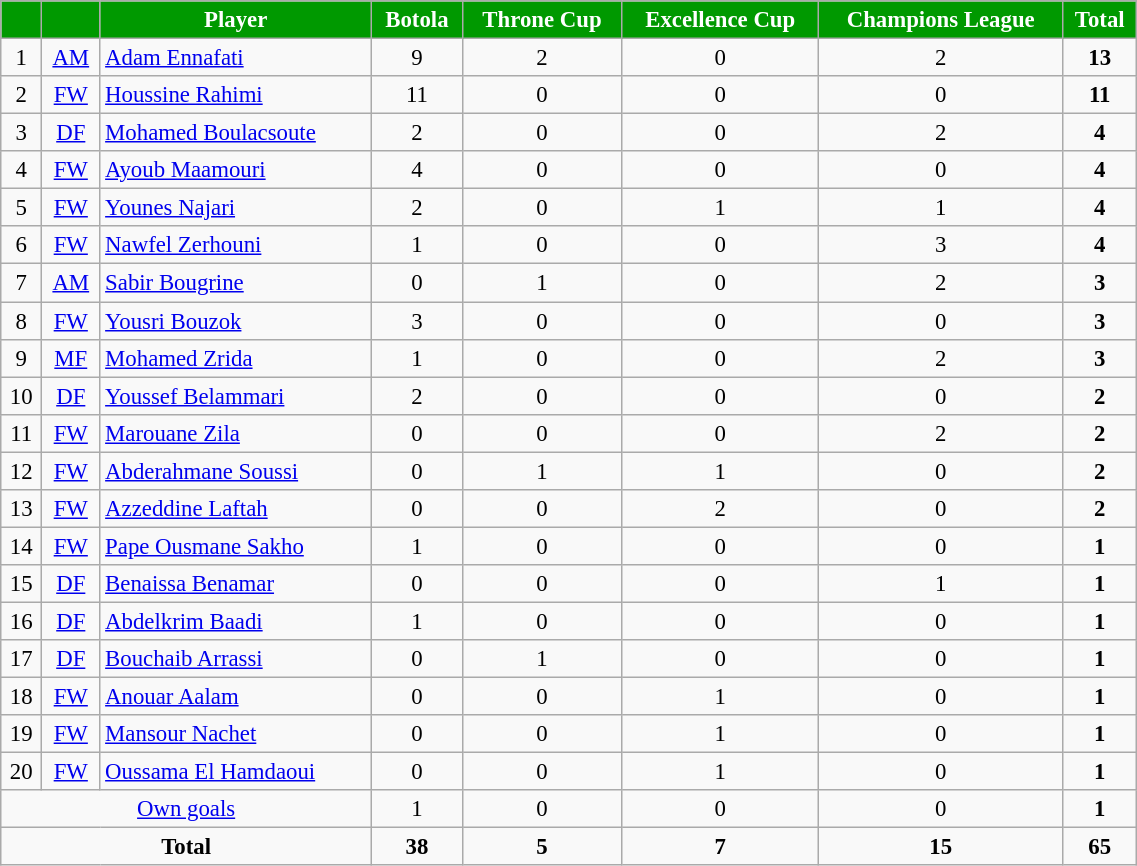<table class="wikitable sortable" style="width:60%; text-align:center; font-size:95%; text-align:centre;">
<tr>
<th style="background:#009900; color:white;"></th>
<th style="background:#009900; color:white;"></th>
<th style="background:#009900; color:white;">Player</th>
<th style="background:#009900; color:white;">Botola</th>
<th style="background:#009900; color:white;">Throne Cup</th>
<th style="background:#009900; color:white;">Excellence Cup</th>
<th style="background:#009900; color:white;">Champions League</th>
<th style="background:#009900; color:white;">Total</th>
</tr>
<tr>
<td rowspan="-">1</td>
<td><a href='#'>AM</a></td>
<td style="text-align:left;"> <a href='#'>Adam Ennafati</a></td>
<td rowspan="-">9</td>
<td rowspan="-">2</td>
<td rowspan="-">0</td>
<td>2</td>
<td><strong>13</strong></td>
</tr>
<tr>
<td rowspan="-">2</td>
<td><a href='#'>FW</a></td>
<td style="text-align:left;"> <a href='#'>Houssine Rahimi</a></td>
<td rowspan="-">11</td>
<td rowspan="-">0</td>
<td rowspan="-">0</td>
<td rowspan="-">0</td>
<td rowspan="-"><strong>11</strong></td>
</tr>
<tr>
<td rowspan="-">3</td>
<td><a href='#'>DF</a></td>
<td style="text-align:left;"> <a href='#'>Mohamed Boulacsoute</a></td>
<td rowspan="-">2</td>
<td rowspan="-">0</td>
<td rowspan="-">0</td>
<td rowspan="-">2</td>
<td><strong>4</strong></td>
</tr>
<tr>
<td rowspan="-">4</td>
<td><a href='#'>FW</a></td>
<td style="text-align:left;"> <a href='#'>Ayoub Maamouri</a></td>
<td rowspan="-">4</td>
<td rowspan="-">0</td>
<td rowspan="-">0</td>
<td rowspan="-">0</td>
<td rowspan="-"><strong>4</strong></td>
</tr>
<tr>
<td rowspan="-">5</td>
<td><a href='#'>FW</a></td>
<td style="text-align:left;"> <a href='#'>Younes Najari</a></td>
<td rowspan="-">2</td>
<td rowspan="-">0</td>
<td rowspan="-">1</td>
<td rowspan="-">1</td>
<td rowspan="-"><strong>4</strong></td>
</tr>
<tr>
<td rowspan="-">6</td>
<td><a href='#'>FW</a></td>
<td style="text-align:left;"> <a href='#'>Nawfel Zerhouni</a></td>
<td rowspan="-">1</td>
<td rowspan="-">0</td>
<td rowspan="-">0</td>
<td>3</td>
<td><strong>4</strong></td>
</tr>
<tr>
<td rowspan="-">7</td>
<td><a href='#'>AM</a></td>
<td style="text-align:left;"> <a href='#'>Sabir Bougrine</a></td>
<td rowspan="-">0</td>
<td rowspan="-">1</td>
<td rowspan="-">0</td>
<td rowspan="-">2</td>
<td><strong>3</strong></td>
</tr>
<tr>
<td rowspan="-">8</td>
<td><a href='#'>FW</a></td>
<td style="text-align:left;"> <a href='#'>Yousri Bouzok</a></td>
<td rowspan="-">3</td>
<td rowspan="-">0</td>
<td rowspan="-">0</td>
<td rowspan="-">0</td>
<td><strong>3</strong></td>
</tr>
<tr>
<td rowspan="-">9</td>
<td><a href='#'>MF</a></td>
<td style="text-align:left;"> <a href='#'>Mohamed Zrida</a></td>
<td rowspan="-">1</td>
<td rowspan="-">0</td>
<td rowspan="-">0</td>
<td rowspan="-">2</td>
<td><strong>3</strong></td>
</tr>
<tr>
<td rowspan="-">10</td>
<td><a href='#'>DF</a></td>
<td style="text-align:left;"> <a href='#'>Youssef Belammari</a></td>
<td rowspan="-">2</td>
<td rowspan="-">0</td>
<td rowspan="-">0</td>
<td rowspan="-">0</td>
<td><strong>2</strong></td>
</tr>
<tr>
<td rowspan="-">11</td>
<td><a href='#'>FW</a></td>
<td style="text-align:left;"> <a href='#'>Marouane Zila</a></td>
<td>0</td>
<td rowspan="-">0</td>
<td rowspan="-">0</td>
<td rowspan="-">2</td>
<td><strong>2</strong></td>
</tr>
<tr>
<td rowspan="-">12</td>
<td><a href='#'>FW</a></td>
<td style="text-align:left;"> <a href='#'>Abderahmane Soussi</a></td>
<td rowspan="-">0</td>
<td rowspan="-">1</td>
<td rowspan="-">1</td>
<td rowspan="-">0</td>
<td rowspan="-"><strong>2</strong></td>
</tr>
<tr>
<td rowspan="-">13</td>
<td><a href='#'>FW</a></td>
<td style="text-align:left;"> <a href='#'>Azzeddine Laftah</a></td>
<td rowspan="-">0</td>
<td rowspan="-">0</td>
<td rowspan="-">2</td>
<td rowspan="-">0</td>
<td><strong>2</strong></td>
</tr>
<tr>
<td rowspan="-">14</td>
<td><a href='#'>FW</a></td>
<td style="text-align:left;"> <a href='#'>Pape Ousmane Sakho</a></td>
<td rowspan="-">1</td>
<td rowspan="-">0</td>
<td rowspan="-">0</td>
<td rowspan="-">0</td>
<td rowspan="-"><strong>1</strong></td>
</tr>
<tr>
<td rowspan="-">15</td>
<td><a href='#'>DF</a></td>
<td style="text-align:left;"> <a href='#'>Benaissa Benamar</a></td>
<td rowspan="-">0</td>
<td rowspan="-">0</td>
<td rowspan="-">0</td>
<td rowspan="-">1</td>
<td rowspan="-"><strong>1</strong></td>
</tr>
<tr>
<td rowspan="-">16</td>
<td><a href='#'>DF</a></td>
<td style="text-align:left;"> <a href='#'>Abdelkrim Baadi</a></td>
<td rowspan="-">1</td>
<td rowspan="-">0</td>
<td rowspan="-">0</td>
<td rowspan="-">0</td>
<td rowspan="-"><strong>1</strong></td>
</tr>
<tr>
<td rowspan="-">17</td>
<td><a href='#'>DF</a></td>
<td style="text-align:left;"> <a href='#'>Bouchaib Arrassi</a></td>
<td rowspan="-">0</td>
<td rowspan="-">1</td>
<td rowspan="-">0</td>
<td rowspan="-">0</td>
<td rowspan="-"><strong>1</strong></td>
</tr>
<tr>
<td rowspan="-">18</td>
<td><a href='#'>FW</a></td>
<td style="text-align:left;"> <a href='#'>Anouar Aalam</a></td>
<td rowspan="-">0</td>
<td rowspan="-">0</td>
<td rowspan="-">1</td>
<td rowspan="-">0</td>
<td rowspan="-"><strong>1</strong></td>
</tr>
<tr>
<td rowspan="-">19</td>
<td><a href='#'>FW</a></td>
<td style="text-align:left;"> <a href='#'>Mansour Nachet</a></td>
<td rowspan="-">0</td>
<td rowspan="-">0</td>
<td rowspan="-">1</td>
<td rowspan="-">0</td>
<td rowspan="-"><strong>1</strong></td>
</tr>
<tr>
<td rowspan="-">20</td>
<td><a href='#'>FW</a></td>
<td style="text-align:left;"> <a href='#'>Oussama El Hamdaoui</a></td>
<td rowspan="-">0</td>
<td rowspan="-">0</td>
<td rowspan="-">1</td>
<td rowspan="-">0</td>
<td rowspan="-"><strong>1</strong></td>
</tr>
<tr>
<td colspan="3"><a href='#'>Own goals</a></td>
<td rowspan="-">1</td>
<td rowspan="-">0</td>
<td rowspan="-">0</td>
<td rowspan="-">0</td>
<td><strong>1</strong></td>
</tr>
<tr class="sortbottom">
<td colspan="3"><strong>Total</strong></td>
<td rowspan="-"><strong>38</strong></td>
<td rowspan="-"><strong>5</strong></td>
<td rowspan="-"><strong>7</strong></td>
<td rowspan="-"><strong>15</strong></td>
<td><strong>65</strong></td>
</tr>
</table>
